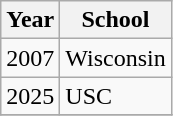<table class="wikitable">
<tr>
<th>Year</th>
<th>School</th>
</tr>
<tr>
<td>2007</td>
<td>Wisconsin</td>
</tr>
<tr>
<td>2025</td>
<td>USC</td>
</tr>
<tr>
</tr>
</table>
